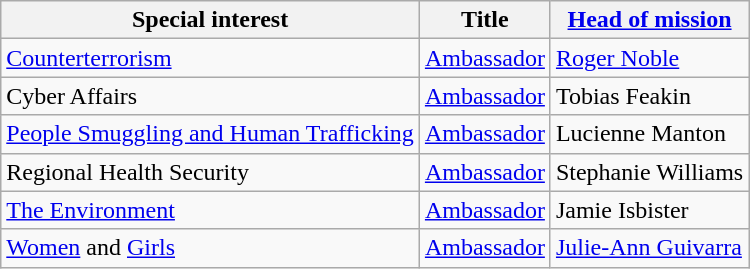<table class="wikitable">
<tr valign="middle">
<th>Special interest</th>
<th>Title</th>
<th><a href='#'>Head of mission</a></th>
</tr>
<tr>
<td><a href='#'>Counterterrorism</a></td>
<td><a href='#'>Ambassador</a></td>
<td><a href='#'>Roger Noble</a></td>
</tr>
<tr>
<td>Cyber Affairs</td>
<td><a href='#'>Ambassador</a></td>
<td>Tobias Feakin</td>
</tr>
<tr>
<td><a href='#'>People Smuggling and Human Trafficking</a></td>
<td><a href='#'>Ambassador</a></td>
<td>Lucienne Manton</td>
</tr>
<tr>
<td>Regional Health Security</td>
<td><a href='#'>Ambassador</a></td>
<td>Stephanie Williams</td>
</tr>
<tr>
<td><a href='#'>The Environment</a></td>
<td><a href='#'>Ambassador</a></td>
<td>Jamie Isbister</td>
</tr>
<tr>
<td><a href='#'>Women</a> and <a href='#'>Girls</a></td>
<td><a href='#'>Ambassador</a></td>
<td><a href='#'>Julie-Ann Guivarra</a></td>
</tr>
</table>
